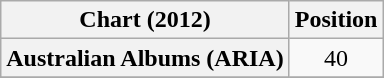<table class="wikitable plainrowheaders">
<tr>
<th scope="col">Chart (2012)</th>
<th scope="col">Position</th>
</tr>
<tr>
<th scope="row">Australian Albums (ARIA)</th>
<td style="text-align:center;">40</td>
</tr>
<tr>
</tr>
</table>
